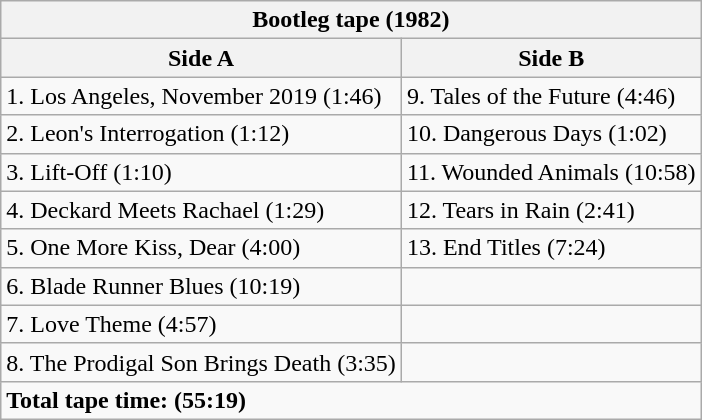<table class="wikitable">
<tr>
<th colspan=2>Bootleg tape (1982)</th>
</tr>
<tr>
<th>Side A</th>
<th>Side B</th>
</tr>
<tr>
<td>1. Los Angeles, November 2019 (1:46)</td>
<td>9. Tales of the Future (4:46)</td>
</tr>
<tr>
<td>2. Leon's Interrogation (1:12)</td>
<td>10. Dangerous Days (1:02)</td>
</tr>
<tr>
<td>3. Lift-Off (1:10)</td>
<td>11. Wounded Animals (10:58)</td>
</tr>
<tr>
<td>4. Deckard Meets Rachael (1:29)</td>
<td>12. Tears in Rain (2:41)</td>
</tr>
<tr>
<td>5. One More Kiss, Dear (4:00)</td>
<td>13. End Titles (7:24)</td>
</tr>
<tr>
<td>6. Blade Runner Blues (10:19)</td>
<td></td>
</tr>
<tr>
<td>7. Love Theme (4:57)</td>
<td></td>
</tr>
<tr>
<td>8. The Prodigal Son Brings Death (3:35)</td>
<td></td>
</tr>
<tr>
<td colspan=2><strong>Total tape time: (55:19)</strong></td>
</tr>
</table>
